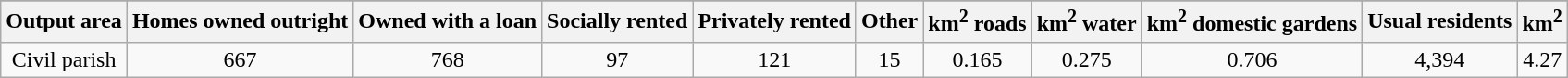<table class="wikitable">
<tr>
</tr>
<tr>
<th>Output area</th>
<th>Homes owned outright</th>
<th>Owned with a loan</th>
<th>Socially rented</th>
<th>Privately rented</th>
<th>Other</th>
<th>km<sup>2</sup> roads</th>
<th>km<sup>2</sup> water</th>
<th>km<sup>2</sup> domestic gardens</th>
<th>Usual residents</th>
<th>km<sup>2</sup></th>
</tr>
<tr align=center>
<td>Civil parish</td>
<td>667</td>
<td>768</td>
<td>97</td>
<td>121</td>
<td>15</td>
<td>0.165</td>
<td>0.275</td>
<td>0.706</td>
<td>4,394</td>
<td>4.27</td>
</tr>
</table>
